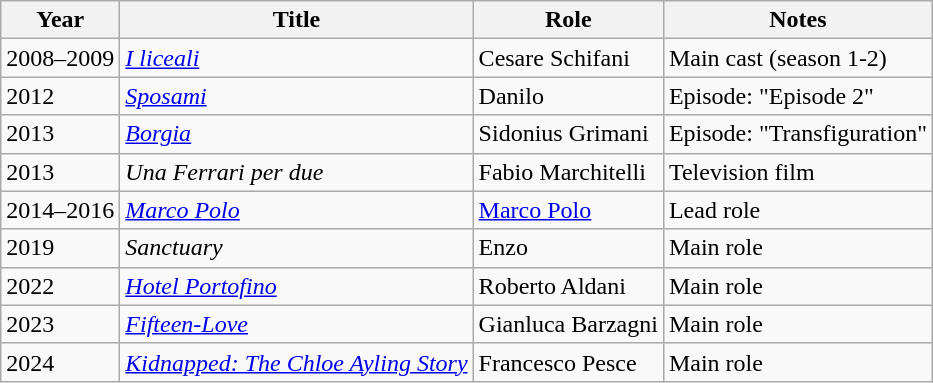<table class="wikitable">
<tr>
<th>Year</th>
<th>Title</th>
<th>Role</th>
<th>Notes</th>
</tr>
<tr>
<td>2008–2009</td>
<td><em><a href='#'>I liceali</a></em></td>
<td>Cesare Schifani</td>
<td>Main cast (season 1-2)</td>
</tr>
<tr>
<td>2012</td>
<td><em><a href='#'>Sposami</a></em></td>
<td>Danilo</td>
<td>Episode: "Episode 2"</td>
</tr>
<tr>
<td>2013</td>
<td><em><a href='#'>Borgia</a></em></td>
<td>Sidonius Grimani</td>
<td>Episode: "Transfiguration"</td>
</tr>
<tr>
<td>2013</td>
<td><em>Una Ferrari per due</em></td>
<td>Fabio Marchitelli</td>
<td>Television film</td>
</tr>
<tr>
<td>2014–2016</td>
<td><em><a href='#'>Marco Polo</a></em></td>
<td><a href='#'>Marco Polo</a></td>
<td>Lead role</td>
</tr>
<tr>
<td>2019</td>
<td><em>Sanctuary</em></td>
<td>Enzo</td>
<td>Main role</td>
</tr>
<tr>
<td>2022</td>
<td><em><a href='#'>Hotel Portofino</a></em></td>
<td>Roberto Aldani</td>
<td>Main role</td>
</tr>
<tr>
<td>2023</td>
<td><em><a href='#'>Fifteen-Love</a></em></td>
<td>Gianluca Barzagni</td>
<td>Main role</td>
</tr>
<tr>
<td>2024</td>
<td><em><a href='#'>Kidnapped: The Chloe Ayling Story</a></em></td>
<td>Francesco Pesce</td>
<td>Main role</td>
</tr>
</table>
